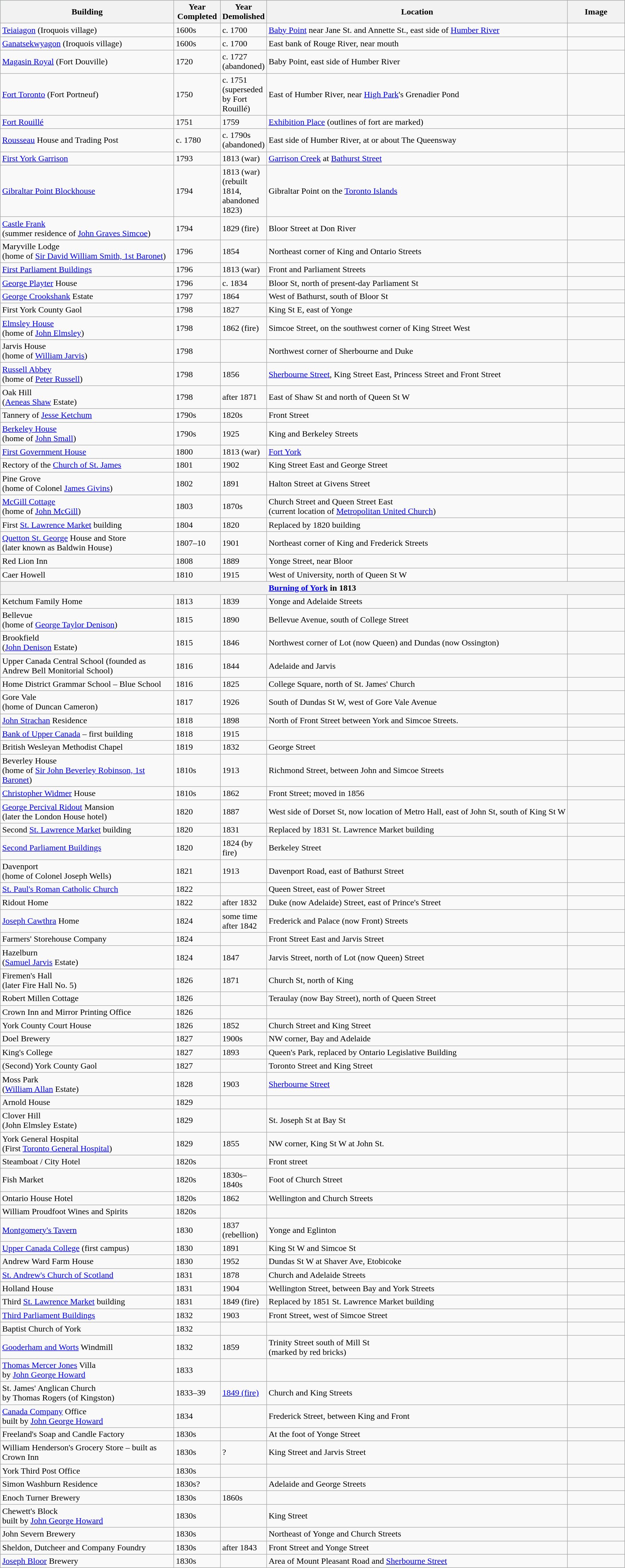<table class="wikitable sortable">
<tr style="background:lightblue;">
<th style="width:20em">Building</th>
<th style="width:5em">Year<br>Completed</th>
<th style="width:5em">Year<br> Demolished</th>
<th>Location</th>
<th style="width:100px">Image</th>
</tr>
<tr>
<td><a href='#'>Teiaiagon</a> (Iroquois village)</td>
<td>1600s</td>
<td>c. 1700</td>
<td><a href='#'>Baby Point</a> near Jane St. and Annette St., east side of <a href='#'>Humber River</a></td>
<td></td>
</tr>
<tr>
<td><a href='#'>Ganatsekwyagon</a> (Iroquois village)</td>
<td>1600s</td>
<td>c. 1700</td>
<td>East bank of Rouge River, near mouth</td>
<td></td>
</tr>
<tr>
<td><a href='#'>Magasin Royal</a> (Fort Douville)</td>
<td>1720</td>
<td>c. 1727 (abandoned)</td>
<td>Baby Point, east side of Humber River</td>
<td></td>
</tr>
<tr>
<td><a href='#'>Fort Toronto</a> (Fort Portneuf)</td>
<td>1750</td>
<td>c. 1751 (superseded by Fort Rouillé)</td>
<td>East of Humber River, near <a href='#'>High Park</a>'s Grenadier Pond</td>
<td></td>
</tr>
<tr>
<td><a href='#'>Fort Rouillé</a></td>
<td>1751</td>
<td>1759</td>
<td><a href='#'>Exhibition Place</a> (outlines of fort are marked)</td>
<td></td>
</tr>
<tr>
<td><a href='#'>Rousseau</a> House and Trading Post</td>
<td>c. 1780</td>
<td>c. 1790s (abandoned)</td>
<td>East side of Humber River, at or about The Queensway</td>
<td></td>
</tr>
<tr>
<td><a href='#'>First York Garrison</a></td>
<td>1793</td>
<td>1813 (war)</td>
<td><a href='#'>Garrison Creek</a> at <a href='#'>Bathurst Street</a></td>
<td></td>
</tr>
<tr>
<td><a href='#'>Gibraltar Point Blockhouse</a></td>
<td>1794</td>
<td>1813 (war)<br>(rebuilt 1814, abandoned 1823)</td>
<td>Gibraltar Point on the <a href='#'>Toronto Islands</a></td>
<td></td>
</tr>
<tr>
<td><a href='#'>Castle Frank</a><br>(summer residence of <a href='#'>John Graves Simcoe</a>)</td>
<td>1794</td>
<td>1829 (fire)</td>
<td>Bloor Street at Don River</td>
<td></td>
</tr>
<tr>
<td>Maryville Lodge<br>(home of <a href='#'>Sir David William Smith, 1st Baronet</a>)</td>
<td>1796</td>
<td>1854</td>
<td>Northeast corner of King and Ontario Streets</td>
<td></td>
</tr>
<tr>
<td><a href='#'>First Parliament Buildings</a></td>
<td>1796</td>
<td>1813 (war)</td>
<td>Front and Parliament Streets</td>
<td></td>
</tr>
<tr>
<td><a href='#'>George Playter</a> House</td>
<td>1796</td>
<td>c. 1834</td>
<td>Bloor St, north of present-day Parliament St</td>
<td></td>
</tr>
<tr>
<td><a href='#'>George Crookshank</a> Estate</td>
<td>1797</td>
<td>1864</td>
<td>West of Bathurst, south of Bloor St</td>
<td></td>
</tr>
<tr>
<td>First York County Gaol</td>
<td>1798</td>
<td>1827</td>
<td>King St E, east of Yonge</td>
<td></td>
</tr>
<tr>
<td><a href='#'>Elmsley House</a><br>(home of <a href='#'>John Elmsley</a>)</td>
<td>1798</td>
<td>1862 (fire)</td>
<td>Simcoe Street, on the southwest corner of King Street West</td>
<td></td>
</tr>
<tr>
<td>Jarvis House<br>(home of <a href='#'>William Jarvis</a>)</td>
<td>1798</td>
<td></td>
<td>Northwest corner of Sherbourne and Duke</td>
<td></td>
</tr>
<tr>
<td><a href='#'>Russell Abbey</a><br>(home of <a href='#'>Peter Russell</a>)</td>
<td>1798</td>
<td>1856</td>
<td><a href='#'>Sherbourne Street</a>, King Street East, Princess Street and Front Street</td>
<td></td>
</tr>
<tr>
<td>Oak Hill<br>(<a href='#'>Aeneas Shaw</a> Estate)</td>
<td>1798</td>
<td>after 1871</td>
<td>East of Shaw St and north of Queen St W</td>
<td></td>
</tr>
<tr>
<td>Tannery of <a href='#'>Jesse Ketchum</a></td>
<td>1790s</td>
<td>1820s</td>
<td>Front Street</td>
<td></td>
</tr>
<tr>
<td><a href='#'>Berkeley House</a><br>(home of <a href='#'>John Small</a>)</td>
<td>1790s</td>
<td>1925</td>
<td>King and Berkeley Streets</td>
<td></td>
</tr>
<tr>
<td><a href='#'>First Government House</a></td>
<td>1800</td>
<td>1813 (war)</td>
<td><a href='#'>Fort York</a></td>
<td></td>
</tr>
<tr>
<td>Rectory of the <a href='#'>Church of St. James</a></td>
<td>1801</td>
<td>1902</td>
<td>King Street East and George Street</td>
<td></td>
</tr>
<tr>
<td>Pine Grove<br>(home of Colonel <a href='#'>James Givins</a>)</td>
<td>1802</td>
<td>1891</td>
<td>Halton Street at Givens Street</td>
<td></td>
</tr>
<tr>
<td><a href='#'>McGill Cottage</a><br>(home of <a href='#'>John McGill</a>)</td>
<td>1803</td>
<td>1870s</td>
<td>Church Street and Queen Street East<br>(current location of <a href='#'>Metropolitan United Church</a>)</td>
<td></td>
</tr>
<tr>
<td>First <a href='#'>St. Lawrence Market</a> building</td>
<td>1804</td>
<td>1820</td>
<td>Replaced by 1820 building</td>
<td></td>
</tr>
<tr>
<td><a href='#'>Quetton St. George</a> House and Store<br>(later known as Baldwin House)</td>
<td>1807–10</td>
<td>1901</td>
<td>Northeast corner of King and Frederick Streets</td>
<td></td>
</tr>
<tr>
<td>Red Lion Inn</td>
<td>1808</td>
<td>1889</td>
<td>Yonge Street, near Bloor</td>
<td></td>
</tr>
<tr>
<td>Caer Howell</td>
<td>1810</td>
<td>1915</td>
<td>West of University, north of Queen St W</td>
<td></td>
</tr>
<tr>
<th colspan="5"><a href='#'>Burning of York</a> in 1813</th>
</tr>
<tr>
<td>Ketchum Family Home</td>
<td>1813</td>
<td>1839</td>
<td>Yonge and Adelaide Streets</td>
<td></td>
</tr>
<tr>
<td>Bellevue<br>(home of <a href='#'>George Taylor Denison</a>)</td>
<td>1815</td>
<td>1890</td>
<td>Bellevue Avenue, south of College Street</td>
<td></td>
</tr>
<tr>
<td>Brookfield<br>(<a href='#'>John Denison</a> Estate)</td>
<td>1815</td>
<td>1846</td>
<td>Northwest corner of Lot (now Queen) and Dundas (now Ossington)</td>
<td></td>
</tr>
<tr>
<td>Upper Canada Central School (founded as Andrew Bell Monitorial School)</td>
<td>1816</td>
<td>1844</td>
<td>Adelaide and Jarvis</td>
<td></td>
</tr>
<tr>
<td>Home District Grammar School – Blue School</td>
<td>1816</td>
<td>1825</td>
<td>College Square, north of St. James' Church</td>
<td></td>
</tr>
<tr>
<td>Gore Vale<br>(home of Duncan Cameron)</td>
<td>1817</td>
<td>1926</td>
<td>South of Dundas St W, west of Gore Vale Avenue</td>
<td></td>
</tr>
<tr>
<td><a href='#'>John Strachan</a> Residence</td>
<td>1818</td>
<td>1898</td>
<td>North of Front Street between York and Simcoe Streets.</td>
<td></td>
</tr>
<tr>
<td><a href='#'>Bank of Upper Canada</a> – first building</td>
<td>1818</td>
<td>1915</td>
<td></td>
<td></td>
</tr>
<tr>
<td>British Wesleyan Methodist Chapel</td>
<td>1819</td>
<td>1832</td>
<td>George Street</td>
<td></td>
</tr>
<tr>
<td>Beverley House<br>(home of <a href='#'>Sir John Beverley Robinson, 1st Baronet</a>)</td>
<td>1810s</td>
<td>1913</td>
<td>Richmond Street, between John and Simcoe Streets</td>
<td></td>
</tr>
<tr>
<td><a href='#'>Christopher Widmer</a> House</td>
<td>1810s</td>
<td>1862</td>
<td>Front Street; moved in 1856</td>
<td></td>
</tr>
<tr>
<td><a href='#'>George Percival Ridout</a> Mansion<br>(later the London House hotel)</td>
<td>1820</td>
<td>1887</td>
<td>West side of Dorset St, now location of Metro Hall, east of John St, south of King St W</td>
<td></td>
</tr>
<tr>
<td>Second <a href='#'>St. Lawrence Market</a> building</td>
<td>1820</td>
<td>1831</td>
<td>Replaced by 1831 St. Lawrence Market building</td>
<td></td>
</tr>
<tr>
<td><a href='#'>Second Parliament Buildings</a></td>
<td>1820</td>
<td>1824 (by fire)</td>
<td>Berkeley Street</td>
<td></td>
</tr>
<tr>
<td>Davenport<br>(home of Colonel Joseph Wells)</td>
<td>1821</td>
<td>1913</td>
<td>Davenport Road, east of Bathurst Street</td>
<td></td>
</tr>
<tr>
<td><a href='#'>St. Paul's Roman Catholic Church</a></td>
<td>1822</td>
<td></td>
<td>Queen Street, east of Power Street</td>
<td></td>
</tr>
<tr>
<td>Ridout Home</td>
<td>1822</td>
<td>after 1832</td>
<td>Duke (now Adelaide) Street, east of Prince's Street</td>
<td></td>
</tr>
<tr>
<td><a href='#'>Joseph Cawthra</a> Home</td>
<td>1824</td>
<td>some time after 1842</td>
<td>Frederick and Palace (now Front) Streets</td>
<td></td>
</tr>
<tr>
<td>Farmers' Storehouse Company</td>
<td>1824</td>
<td></td>
<td>Front Street East and Jarvis Street</td>
<td></td>
</tr>
<tr>
<td>Hazelburn<br>(<a href='#'>Samuel Jarvis</a> Estate)</td>
<td>1824</td>
<td>1847</td>
<td>Jarvis Street, north of Lot (now Queen) Street</td>
<td></td>
</tr>
<tr>
<td>Firemen's Hall<br>(later Fire Hall No. 5)</td>
<td>1826</td>
<td>1871</td>
<td>Church St, north of King</td>
<td></td>
</tr>
<tr>
<td>Robert Millen Cottage</td>
<td>1826</td>
<td></td>
<td>Teraulay (now Bay Street), north of Queen Street</td>
<td></td>
</tr>
<tr>
<td>Crown Inn and Mirror Printing Office</td>
<td>1826</td>
<td></td>
<td></td>
<td></td>
</tr>
<tr>
<td>York County Court House</td>
<td>1826</td>
<td>1852</td>
<td>Church Street and King Street</td>
<td></td>
</tr>
<tr>
<td>Doel Brewery</td>
<td>1827</td>
<td>1900s</td>
<td>NW corner, Bay and Adelaide</td>
<td></td>
</tr>
<tr>
<td>King's College</td>
<td>1827</td>
<td>1893</td>
<td>Queen's Park, replaced by Ontario Legislative Building</td>
<td></td>
</tr>
<tr>
<td>(Second) York County Gaol</td>
<td>1827</td>
<td></td>
<td>Toronto Street and King Street</td>
<td></td>
</tr>
<tr>
<td>Moss Park<br>(<a href='#'>William Allan</a> Estate)</td>
<td>1828</td>
<td>1903</td>
<td><a href='#'>Sherbourne Street</a></td>
<td></td>
</tr>
<tr>
<td>Arnold House</td>
<td>1829</td>
<td></td>
<td></td>
<td></td>
</tr>
<tr>
<td>Clover Hill<br>(John Elmsley Estate)</td>
<td>1829</td>
<td></td>
<td>St. Joseph St at Bay St</td>
<td></td>
</tr>
<tr>
<td>York General Hospital<br>(First <a href='#'>Toronto General Hospital</a>)</td>
<td>1829</td>
<td>1855</td>
<td>NW corner, King St W at John St.</td>
<td></td>
</tr>
<tr>
<td>Steamboat / City Hotel</td>
<td>1820s</td>
<td></td>
<td>Front street</td>
<td></td>
</tr>
<tr>
<td>Fish Market</td>
<td>1820s</td>
<td>1830s–1840s</td>
<td>Foot of Church Street</td>
<td></td>
</tr>
<tr>
<td>Ontario House Hotel</td>
<td>1820s</td>
<td>1862</td>
<td>Wellington and Church Streets</td>
<td></td>
</tr>
<tr>
<td>William Proudfoot Wines and Spirits</td>
<td>1820s</td>
<td></td>
<td></td>
<td></td>
</tr>
<tr>
<td><a href='#'>Montgomery's Tavern</a></td>
<td>1830</td>
<td>1837 (rebellion)</td>
<td>Yonge and Eglinton</td>
<td></td>
</tr>
<tr>
<td><a href='#'>Upper Canada College</a> (first campus)</td>
<td>1830</td>
<td>1891</td>
<td>King St W and Simcoe St</td>
<td></td>
</tr>
<tr>
<td>Andrew Ward Farm House</td>
<td>1830</td>
<td>1952</td>
<td>Dundas St W at Shaver Ave, Etobicoke</td>
<td></td>
</tr>
<tr>
<td><a href='#'>St. Andrew's Church of Scotland</a></td>
<td>1831</td>
<td>1878</td>
<td>Church and Adelaide Streets</td>
<td></td>
</tr>
<tr>
<td>Holland House</td>
<td>1831</td>
<td>1904</td>
<td>Wellington Street, between Bay and York Streets</td>
<td></td>
</tr>
<tr>
<td>Third <a href='#'>St. Lawrence Market</a> building</td>
<td>1831</td>
<td>1849 (fire)</td>
<td>Replaced by 1851 St. Lawrence Market building</td>
<td></td>
</tr>
<tr>
<td><a href='#'>Third Parliament Buildings</a></td>
<td>1832</td>
<td>1903</td>
<td>Front Street, west of Simcoe Street</td>
<td></td>
</tr>
<tr>
<td>Baptist Church of York</td>
<td>1832</td>
<td></td>
<td></td>
<td></td>
</tr>
<tr>
<td><a href='#'>Gooderham and Worts</a> Windmill</td>
<td>1832</td>
<td>1859</td>
<td>Trinity Street south of Mill St<br>(marked by red bricks)</td>
<td></td>
</tr>
<tr>
<td><a href='#'>Thomas Mercer Jones</a> Villa <br>by <a href='#'>John George Howard</a></td>
<td>1833</td>
<td></td>
<td></td>
<td></td>
</tr>
<tr>
<td>St. James' Anglican Church <br>by Thomas Rogers (of Kingston)</td>
<td>1833–39</td>
<td><a href='#'>1849 (fire)</a></td>
<td>Church and King Streets</td>
<td></td>
</tr>
<tr>
<td><a href='#'>Canada Company</a> Office <br>built by <a href='#'>John George Howard</a></td>
<td>1834</td>
<td></td>
<td>Frederick Street, between King and Front</td>
<td></td>
</tr>
<tr>
<td>Freeland's Soap and Candle Factory</td>
<td>1830s</td>
<td></td>
<td>At the foot of Yonge Street</td>
<td></td>
</tr>
<tr>
<td>William Henderson's Grocery Store – built as Crown Inn</td>
<td>1830s</td>
<td>?</td>
<td>King Street and Jarvis Street</td>
<td></td>
</tr>
<tr>
<td>York Third Post Office</td>
<td>1830s</td>
<td></td>
<td></td>
<td></td>
</tr>
<tr>
<td>Simon Washburn Residence</td>
<td>1830s?</td>
<td></td>
<td>Adelaide and George Streets</td>
<td></td>
</tr>
<tr>
<td>Enoch Turner Brewery</td>
<td>1830s</td>
<td>1860s</td>
<td></td>
<td></td>
</tr>
<tr>
<td>Chewett's Block <br>built by <a href='#'>John George Howard</a></td>
<td>1830s</td>
<td></td>
<td>King Street</td>
<td></td>
</tr>
<tr>
<td>John Severn Brewery</td>
<td>1830s</td>
<td></td>
<td>Northeast of Yonge and Church Streets</td>
<td></td>
</tr>
<tr>
<td>Sheldon, Dutcheer and Company Foundry</td>
<td>1830s</td>
<td>after 1843</td>
<td>Front Street and Yonge Street</td>
<td></td>
</tr>
<tr>
<td><a href='#'>Joseph Bloor</a> Brewery</td>
<td>1830s</td>
<td></td>
<td>Area of Mount Pleasant Road and <a href='#'>Sherbourne Street</a></td>
<td></td>
</tr>
</table>
